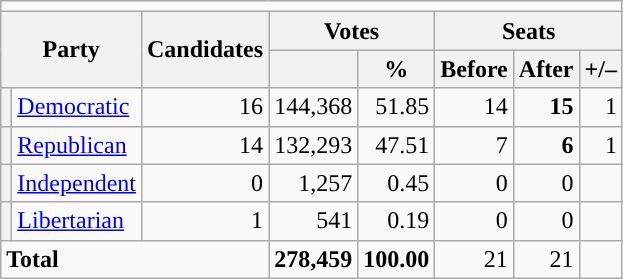<table class="wikitable">
<tr>
<td colspan="13" align="center"></td>
</tr>
<tr>
<th colspan="2" rowspan="2">Party</th>
<th rowspan="2">Candidates</th>
<th colspan="2">Votes</th>
<th colspan="3">Seats</th>
</tr>
<tr>
<th></th>
<th>%</th>
<th>Before</th>
<th>After</th>
<th>+/–</th>
</tr>
<tr>
<th style="background-color:"></th>
<td><a href='#'>Democratic</a></td>
<td align="right">16</td>
<td align="right">144,368</td>
<td align="right">51.85</td>
<td align="right" >14</td>
<td align="right"><strong>15</strong></td>
<td align="right"> 1</td>
</tr>
<tr>
<th style="background-color:"></th>
<td><a href='#'>Republican</a></td>
<td align="right">14</td>
<td align="right">132,293</td>
<td align="right">47.51</td>
<td align="right">7</td>
<td align="right"><strong>6</strong></td>
<td align="right"> 1</td>
</tr>
<tr>
<th style="background-color:"></th>
<td><a href='#'>Independent</a></td>
<td align="right">0</td>
<td align="right">1,257</td>
<td align="right">0.45</td>
<td align="right">0</td>
<td align="right">0</td>
<td align="right"></td>
</tr>
<tr>
<th style="background-color:"></th>
<td><a href='#'>Libertarian</a></td>
<td align="right">1</td>
<td align="right">541</td>
<td align="right">0.19</td>
<td align="right">0</td>
<td align="right">0</td>
<td align="right"></td>
</tr>
<tr>
<td colspan="3" align="left"><strong>Total</strong></td>
<td align="right"><strong>278,459</strong></td>
<td align="right"><strong>100.00</strong></td>
<td align="right">21</td>
<td align="right">21</td>
<td align="right"></td>
</tr>
</table>
